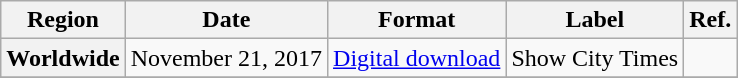<table class="wikitable plainrowheaders">
<tr>
<th scope="col">Region</th>
<th scope="col">Date</th>
<th scope="col">Format</th>
<th scope="col">Label</th>
<th scope="col">Ref.</th>
</tr>
<tr>
<th scope="row">Worldwide</th>
<td>November 21, 2017</td>
<td><a href='#'>Digital download</a></td>
<td>Show City Times</td>
<td></td>
</tr>
<tr>
</tr>
</table>
